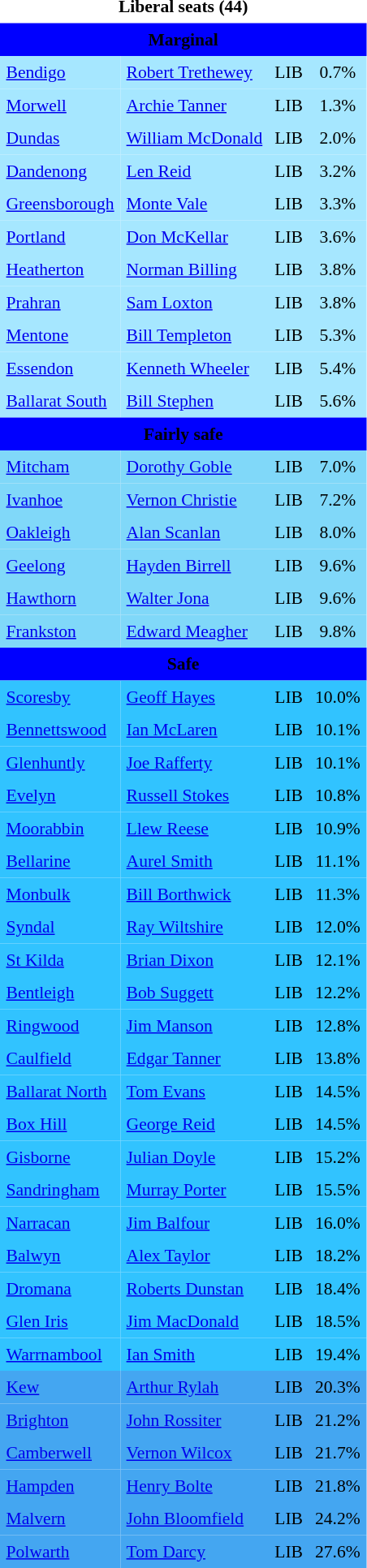<table class="toccolours" cellpadding="5" cellspacing="0" style="float:left; margin-right:.5em; margin-top:.4em; font-size:90%;">
<tr>
<td COLSPAN=4 align="center"><strong>Liberal seats (44)</strong></td>
</tr>
<tr>
<td COLSPAN=4 align="center" bgcolor="Blue"><span><strong>Marginal</strong></span></td>
</tr>
<tr>
<td align="left" bgcolor="A6E7FF"><a href='#'>Bendigo</a></td>
<td align="left" bgcolor="A6E7FF"><a href='#'>Robert Trethewey</a></td>
<td align="left" bgcolor="A6E7FF">LIB</td>
<td align="center" bgcolor="A6E7FF">0.7%</td>
</tr>
<tr>
<td align="left" bgcolor="A6E7FF"><a href='#'>Morwell</a></td>
<td align="left" bgcolor="A6E7FF"><a href='#'>Archie Tanner</a></td>
<td align="left" bgcolor="A6E7FF">LIB</td>
<td align="center" bgcolor="A6E7FF">1.3%</td>
</tr>
<tr>
<td align="left" bgcolor="A6E7FF"><a href='#'>Dundas</a></td>
<td align="left" bgcolor="A6E7FF"><a href='#'>William McDonald</a></td>
<td align="left" bgcolor="A6E7FF">LIB</td>
<td align="center" bgcolor="A6E7FF">2.0%</td>
</tr>
<tr>
<td align="left" bgcolor="A6E7FF"><a href='#'>Dandenong</a></td>
<td align="left" bgcolor="A6E7FF"><a href='#'>Len Reid</a></td>
<td align="left" bgcolor="A6E7FF">LIB</td>
<td align="center" bgcolor="A6E7FF">3.2%</td>
</tr>
<tr>
<td align="left" bgcolor="A6E7FF"><a href='#'>Greensborough</a></td>
<td align="left" bgcolor="A6E7FF"><a href='#'>Monte Vale</a></td>
<td align="left" bgcolor="A6E7FF">LIB</td>
<td align="center" bgcolor="A6E7FF">3.3%</td>
</tr>
<tr>
<td align="left" bgcolor="A6E7FF"><a href='#'>Portland</a></td>
<td align="left" bgcolor="A6E7FF"><a href='#'>Don McKellar</a></td>
<td align="left" bgcolor="A6E7FF">LIB</td>
<td align="center" bgcolor="A6E7FF">3.6%</td>
</tr>
<tr>
<td align="left" bgcolor="A6E7FF"><a href='#'>Heatherton</a></td>
<td align="left" bgcolor="A6E7FF"><a href='#'>Norman Billing</a></td>
<td align="left" bgcolor="A6E7FF">LIB</td>
<td align="center" bgcolor="A6E7FF">3.8%</td>
</tr>
<tr>
<td align="left" bgcolor="A6E7FF"><a href='#'>Prahran</a></td>
<td align="left" bgcolor="A6E7FF"><a href='#'>Sam Loxton</a></td>
<td align="left" bgcolor="A6E7FF">LIB</td>
<td align="center" bgcolor="A6E7FF">3.8%</td>
</tr>
<tr>
<td align="left" bgcolor="A6E7FF"><a href='#'>Mentone</a></td>
<td align="left" bgcolor="A6E7FF"><a href='#'>Bill Templeton</a></td>
<td align="left" bgcolor="A6E7FF">LIB</td>
<td align="center" bgcolor="A6E7FF">5.3%</td>
</tr>
<tr>
<td align="left" bgcolor="A6E7FF"><a href='#'>Essendon</a></td>
<td align="left" bgcolor="A6E7FF"><a href='#'>Kenneth Wheeler</a></td>
<td align="left" bgcolor="A6E7FF">LIB</td>
<td align="center" bgcolor="A6E7FF">5.4%</td>
</tr>
<tr>
<td align="left" bgcolor="A6E7FF"><a href='#'>Ballarat South</a></td>
<td align="left" bgcolor="A6E7FF"><a href='#'>Bill Stephen</a></td>
<td align="left" bgcolor="A6E7FF">LIB</td>
<td align="center" bgcolor="A6E7FF">5.6%</td>
</tr>
<tr>
<td COLSPAN=4 align="center" bgcolor="blue"><span><strong>Fairly safe</strong></span></td>
</tr>
<tr>
<td align="left" bgcolor="80D8F9"><a href='#'>Mitcham</a></td>
<td align="left" bgcolor="80D8F9"><a href='#'>Dorothy Goble</a></td>
<td align="left" bgcolor="80D8F9">LIB</td>
<td align="center" bgcolor="80D8F9">7.0%</td>
</tr>
<tr>
<td align="left" bgcolor="80D8F9"><a href='#'>Ivanhoe</a></td>
<td align="left" bgcolor="80D8F9"><a href='#'>Vernon Christie</a></td>
<td align="left" bgcolor="80D8F9">LIB</td>
<td align="center" bgcolor="80D8F9">7.2%</td>
</tr>
<tr>
<td align="left" bgcolor="80D8F9"><a href='#'>Oakleigh</a></td>
<td align="left" bgcolor="80D8F9"><a href='#'>Alan Scanlan</a></td>
<td align="left" bgcolor="80D8F9">LIB</td>
<td align="center" bgcolor="80D8F9">8.0%</td>
</tr>
<tr>
<td align="left" bgcolor="80D8F9"><a href='#'>Geelong</a></td>
<td align="left" bgcolor="80D8F9"><a href='#'>Hayden Birrell</a></td>
<td align="left" bgcolor="80D8F9">LIB</td>
<td align="center" bgcolor="80D8F9">9.6%</td>
</tr>
<tr>
<td align="left" bgcolor="80D8F9"><a href='#'>Hawthorn</a></td>
<td align="left" bgcolor="80D8F9"><a href='#'>Walter Jona</a></td>
<td align="left" bgcolor="80D8F9">LIB</td>
<td align="center" bgcolor="80D8F9">9.6%</td>
</tr>
<tr>
<td align="left" bgcolor="80D8F9"><a href='#'>Frankston</a></td>
<td align="left" bgcolor="80D8F9"><a href='#'>Edward Meagher</a></td>
<td align="left" bgcolor="80D8F9">LIB</td>
<td align="center" bgcolor="80D8F9">9.8%</td>
</tr>
<tr>
<td COLSPAN=4 align="center" bgcolor="blue"><span><strong>Safe</strong></span></td>
</tr>
<tr>
<td align="left" bgcolor="31C3FF"><a href='#'>Scoresby</a></td>
<td align="left" bgcolor="31C3FF"><a href='#'>Geoff Hayes</a></td>
<td align="left" bgcolor="31C3FF">LIB</td>
<td align="center" bgcolor="31C3FF">10.0%</td>
</tr>
<tr>
<td align="left" bgcolor="31C3FF"><a href='#'>Bennettswood</a></td>
<td align="left" bgcolor="31C3FF"><a href='#'>Ian McLaren</a></td>
<td align="left" bgcolor="31C3FF">LIB</td>
<td align="center" bgcolor="31C3FF">10.1%</td>
</tr>
<tr>
<td align="left" bgcolor="31C3FF"><a href='#'>Glenhuntly</a></td>
<td align="left" bgcolor="31C3FF"><a href='#'>Joe Rafferty</a></td>
<td align="left" bgcolor="31C3FF">LIB</td>
<td align="center" bgcolor="31C3FF">10.1%</td>
</tr>
<tr>
<td align="left" bgcolor="31C3FF"><a href='#'>Evelyn</a></td>
<td align="left" bgcolor="31C3FF"><a href='#'>Russell Stokes</a></td>
<td align="left" bgcolor="31C3FF">LIB</td>
<td align="center" bgcolor="31C3FF">10.8%</td>
</tr>
<tr>
<td align="left" bgcolor="31C3FF"><a href='#'>Moorabbin</a></td>
<td align="left" bgcolor="31C3FF"><a href='#'>Llew Reese</a></td>
<td align="left" bgcolor="31C3FF">LIB</td>
<td align="center" bgcolor="31C3FF">10.9%</td>
</tr>
<tr>
<td align="left" bgcolor="31C3FF"><a href='#'>Bellarine</a></td>
<td align="left" bgcolor="31C3FF"><a href='#'>Aurel Smith</a></td>
<td align="left" bgcolor="31C3FF">LIB</td>
<td align="center" bgcolor="31C3FF">11.1%</td>
</tr>
<tr>
<td align="left" bgcolor="31C3FF"><a href='#'>Monbulk</a></td>
<td align="left" bgcolor="31C3FF"><a href='#'>Bill Borthwick</a></td>
<td align="left" bgcolor="31C3FF">LIB</td>
<td align="center" bgcolor="31C3FF">11.3%</td>
</tr>
<tr>
<td align="left" bgcolor="31C3FF"><a href='#'>Syndal</a></td>
<td align="left" bgcolor="31C3FF"><a href='#'>Ray Wiltshire</a></td>
<td align="left" bgcolor="31C3FF">LIB</td>
<td align="center" bgcolor="31C3FF">12.0%</td>
</tr>
<tr>
<td align="left" bgcolor="31C3FF"><a href='#'>St Kilda</a></td>
<td align="left" bgcolor="31C3FF"><a href='#'>Brian Dixon</a></td>
<td align="left" bgcolor="31C3FF">LIB</td>
<td align="center" bgcolor="31C3FF">12.1%</td>
</tr>
<tr>
<td align="left" bgcolor="31C3FF"><a href='#'>Bentleigh</a></td>
<td align="left" bgcolor="31C3FF"><a href='#'>Bob Suggett</a></td>
<td align="left" bgcolor="31C3FF">LIB</td>
<td align="center" bgcolor="31C3FF">12.2%</td>
</tr>
<tr>
<td align="left" bgcolor="31C3FF"><a href='#'>Ringwood</a></td>
<td align="left" bgcolor="31C3FF"><a href='#'>Jim Manson</a></td>
<td align="left" bgcolor="31C3FF">LIB</td>
<td align="center" bgcolor="31C3FF">12.8%</td>
</tr>
<tr>
<td align="left" bgcolor="31C3FF"><a href='#'>Caulfield</a></td>
<td align="left" bgcolor="31C3FF"><a href='#'>Edgar Tanner</a></td>
<td align="left" bgcolor="31C3FF">LIB</td>
<td align="center" bgcolor="31C3FF">13.8%</td>
</tr>
<tr>
<td align="left" bgcolor="31C3FF"><a href='#'>Ballarat North</a></td>
<td align="left" bgcolor="31C3FF"><a href='#'>Tom Evans</a></td>
<td align="left" bgcolor="31C3FF">LIB</td>
<td align="center" bgcolor="31C3FF">14.5%</td>
</tr>
<tr>
<td align="left" bgcolor="31C3FF"><a href='#'>Box Hill</a></td>
<td align="left" bgcolor="31C3FF"><a href='#'>George Reid</a></td>
<td align="left" bgcolor="31C3FF">LIB</td>
<td align="center" bgcolor="31C3FF">14.5%</td>
</tr>
<tr>
<td align="left" bgcolor="31C3FF"><a href='#'>Gisborne</a></td>
<td align="left" bgcolor="31C3FF"><a href='#'>Julian Doyle</a></td>
<td align="left" bgcolor="31C3FF">LIB</td>
<td align="center" bgcolor="31C3FF">15.2%</td>
</tr>
<tr>
<td align="left" bgcolor="31C3FF"><a href='#'>Sandringham</a></td>
<td align="left" bgcolor="31C3FF"><a href='#'>Murray Porter</a></td>
<td align="left" bgcolor="31C3FF">LIB</td>
<td align="center" bgcolor="31C3FF">15.5%</td>
</tr>
<tr>
<td align="left" bgcolor="31C3FF"><a href='#'>Narracan</a></td>
<td align="left" bgcolor="31C3FF"><a href='#'>Jim Balfour</a></td>
<td align="left" bgcolor="31C3FF">LIB</td>
<td align="center" bgcolor="31C3FF">16.0%</td>
</tr>
<tr>
<td align="left" bgcolor="31C3FF"><a href='#'>Balwyn</a></td>
<td align="left" bgcolor="31C3FF"><a href='#'>Alex Taylor</a></td>
<td align="left" bgcolor="31C3FF">LIB</td>
<td align="center" bgcolor="31C3FF">18.2%</td>
</tr>
<tr>
<td align="left" bgcolor="31C3FF"><a href='#'>Dromana</a></td>
<td align="left" bgcolor="31C3FF"><a href='#'>Roberts Dunstan</a></td>
<td align="left" bgcolor="31C3FF">LIB</td>
<td align="center" bgcolor="31C3FF">18.4%</td>
</tr>
<tr>
<td align="left" bgcolor="31C3FF"><a href='#'>Glen Iris</a></td>
<td align="left" bgcolor="31C3FF"><a href='#'>Jim MacDonald</a></td>
<td align="left" bgcolor="31C3FF">LIB</td>
<td align="center" bgcolor="31C3FF">18.5%</td>
</tr>
<tr>
<td align="left" bgcolor="31C3FF"><a href='#'>Warrnambool</a></td>
<td align="left" bgcolor="31C3FF"><a href='#'>Ian Smith</a></td>
<td align="left" bgcolor="31C3FF">LIB</td>
<td align="center" bgcolor="31C3FF">19.4%</td>
</tr>
<tr>
<td align="left" bgcolor="44A6F1"><a href='#'>Kew</a></td>
<td align="left" bgcolor="44A6F1"><a href='#'>Arthur Rylah</a></td>
<td align="left" bgcolor="44A6F1">LIB</td>
<td align="center" bgcolor="44A6F1">20.3%</td>
</tr>
<tr>
<td align="left" bgcolor="44A6F1"><a href='#'>Brighton</a></td>
<td align="left" bgcolor="44A6F1"><a href='#'>John Rossiter</a></td>
<td align="left" bgcolor="44A6F1">LIB</td>
<td align="center" bgcolor="44A6F1">21.2%</td>
</tr>
<tr>
<td align="left" bgcolor="44A6F1"><a href='#'>Camberwell</a></td>
<td align="left" bgcolor="44A6F1"><a href='#'>Vernon Wilcox</a></td>
<td align="left" bgcolor="44A6F1">LIB</td>
<td align="center" bgcolor="44A6F1">21.7%</td>
</tr>
<tr>
<td align="left" bgcolor="44A6F1"><a href='#'>Hampden</a></td>
<td align="left" bgcolor="44A6F1"><a href='#'>Henry Bolte</a></td>
<td align="left" bgcolor="44A6F1">LIB</td>
<td align="center" bgcolor="44A6F1">21.8%</td>
</tr>
<tr>
<td align="left" bgcolor="44A6F1"><a href='#'>Malvern</a></td>
<td align="left" bgcolor="44A6F1"><a href='#'>John Bloomfield</a></td>
<td align="left" bgcolor="44A6F1">LIB</td>
<td align="center" bgcolor="44A6F1">24.2%</td>
</tr>
<tr>
<td align="left" bgcolor="44A6F1"><a href='#'>Polwarth</a></td>
<td align="left" bgcolor="44A6F1"><a href='#'>Tom Darcy</a></td>
<td align="left" bgcolor="44A6F1">LIB</td>
<td align="center" bgcolor="44A6F1">27.6%</td>
</tr>
<tr>
</tr>
</table>
